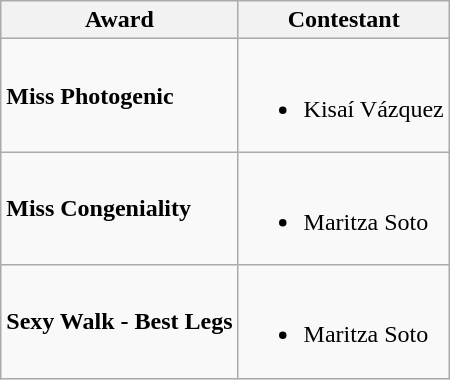<table class="wikitable">
<tr>
<th>Award</th>
<th>Contestant</th>
</tr>
<tr>
<td><strong>Miss Photogenic</strong></td>
<td><br><ul><li>Kisaí Vázquez</li></ul></td>
</tr>
<tr>
<td><strong>Miss Congeniality</strong></td>
<td><br><ul><li>Maritza Soto</li></ul></td>
</tr>
<tr>
<td><strong>Sexy Walk - Best Legs</strong></td>
<td><br><ul><li>Maritza Soto</li></ul></td>
</tr>
</table>
